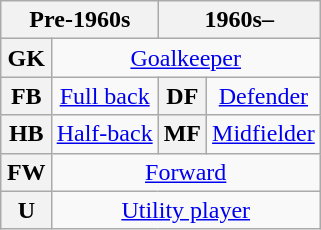<table class="wikitable plainrowheaders" style="text-align:center;margin-left:1em;float:right">
<tr>
<th colspan="2" scope="col">Pre-1960s</th>
<th colspan="2" scope="col">1960s–</th>
</tr>
<tr>
<th>GK</th>
<td colspan="3"><a href='#'>Goalkeeper</a></td>
</tr>
<tr>
<th>FB</th>
<td><a href='#'>Full back</a></td>
<th>DF</th>
<td><a href='#'>Defender</a></td>
</tr>
<tr>
<th>HB</th>
<td><a href='#'>Half-back</a></td>
<th>MF</th>
<td><a href='#'>Midfielder</a></td>
</tr>
<tr>
<th>FW</th>
<td colspan="3"><a href='#'>Forward</a></td>
</tr>
<tr>
<th>U</th>
<td colspan="3"><a href='#'>Utility player</a></td>
</tr>
</table>
